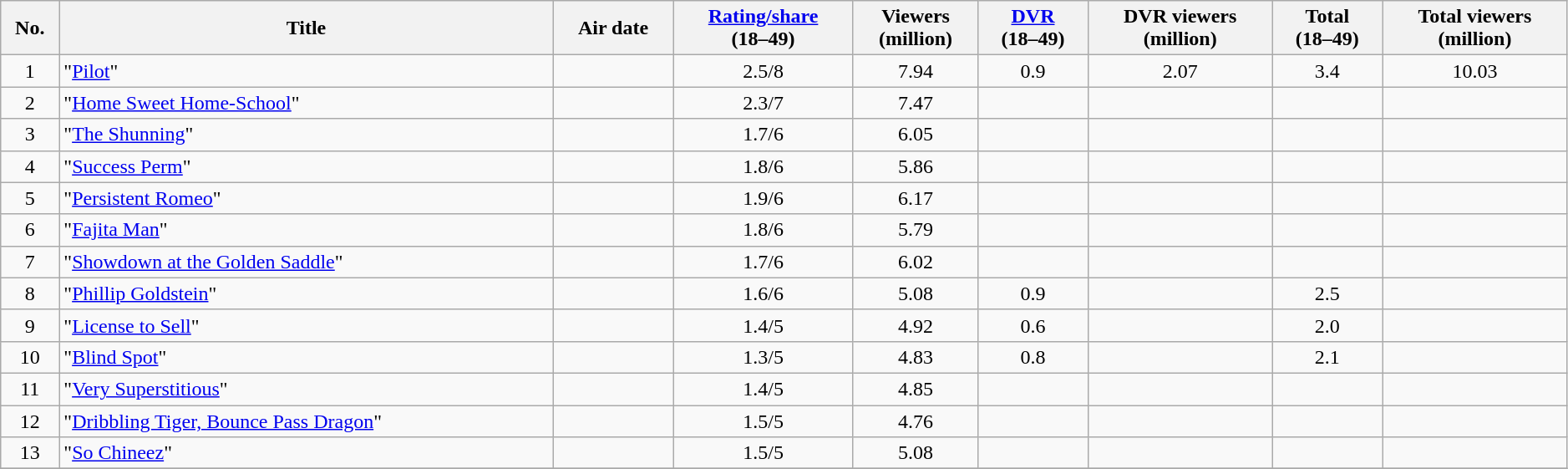<table class="wikitable sortable" style="text-align:center; width:99%">
<tr>
<th>No.</th>
<th>Title</th>
<th>Air date</th>
<th data-sort-type="number"><a href='#'>Rating/share</a><br>(18–49)</th>
<th data-sort-type="number">Viewers <br>(million)</th>
<th data-sort-type="number"><a href='#'>DVR</a><br>(18–49)</th>
<th data-sort-type="number">DVR viewers <br>(million)</th>
<th data-sort-type="number">Total <br>(18–49)</th>
<th data-sort-type="number">Total viewers <br>(million)</th>
</tr>
<tr>
<td>1</td>
<td style="text-align:left;">"<a href='#'>Pilot</a>"</td>
<td style="text-align:left;"></td>
<td>2.5/8</td>
<td>7.94</td>
<td>0.9</td>
<td>2.07</td>
<td>3.4</td>
<td>10.03</td>
</tr>
<tr>
<td>2</td>
<td style="text-align:left;">"<a href='#'>Home Sweet Home-School</a>"</td>
<td style="text-align:left;"></td>
<td>2.3/7</td>
<td>7.47</td>
<td></td>
<td></td>
<td></td>
<td></td>
</tr>
<tr>
<td>3</td>
<td style="text-align:left;">"<a href='#'>The Shunning</a>"</td>
<td style="text-align:left;"></td>
<td style="text-align:center;">1.7/6</td>
<td style="text-align:center;">6.05</td>
<td></td>
<td></td>
<td></td>
<td></td>
</tr>
<tr>
<td>4</td>
<td style="text-align:left;">"<a href='#'>Success Perm</a>"</td>
<td style="text-align:left;"></td>
<td style="text-align:center;">1.8/6</td>
<td style="text-align:center;">5.86</td>
<td></td>
<td></td>
<td></td>
<td></td>
</tr>
<tr>
<td>5</td>
<td style="text-align:left;">"<a href='#'>Persistent Romeo</a>"</td>
<td style="text-align:left;"></td>
<td style="text-align:center;">1.9/6</td>
<td style="text-align:center;">6.17</td>
<td></td>
<td></td>
<td></td>
<td></td>
</tr>
<tr>
<td>6</td>
<td style="text-align:left;">"<a href='#'>Fajita Man</a>"</td>
<td style="text-align:left;"></td>
<td style="text-align:center;">1.8/6</td>
<td style="text-align:center;">5.79</td>
<td></td>
<td></td>
<td></td>
<td></td>
</tr>
<tr>
<td>7</td>
<td style="text-align:left;">"<a href='#'>Showdown at the Golden Saddle</a>"</td>
<td style="text-align:left;"></td>
<td>1.7/6</td>
<td>6.02</td>
<td></td>
<td></td>
<td></td>
<td></td>
</tr>
<tr>
<td>8</td>
<td style="text-align:left;">"<a href='#'>Phillip Goldstein</a>"</td>
<td style="text-align:left;"></td>
<td>1.6/6</td>
<td>5.08</td>
<td>0.9</td>
<td></td>
<td>2.5</td>
<td></td>
</tr>
<tr>
<td>9</td>
<td style="text-align:left;">"<a href='#'>License to Sell</a>"</td>
<td style="text-align:left;"></td>
<td>1.4/5</td>
<td>4.92</td>
<td>0.6</td>
<td></td>
<td>2.0</td>
<td></td>
</tr>
<tr>
<td>10</td>
<td style="text-align:left;">"<a href='#'>Blind Spot</a>"</td>
<td style="text-align:left;"></td>
<td>1.3/5</td>
<td>4.83</td>
<td>0.8</td>
<td></td>
<td>2.1</td>
<td></td>
</tr>
<tr>
<td>11</td>
<td style="text-align:left;">"<a href='#'>Very Superstitious</a>"</td>
<td style="text-align:left;"></td>
<td>1.4/5</td>
<td>4.85</td>
<td></td>
<td></td>
<td></td>
<td></td>
</tr>
<tr>
<td>12</td>
<td style="text-align:left;">"<a href='#'>Dribbling Tiger, Bounce Pass Dragon</a>"</td>
<td style="text-align:left;"></td>
<td>1.5/5</td>
<td>4.76</td>
<td></td>
<td></td>
<td></td>
<td></td>
</tr>
<tr>
<td>13</td>
<td style="text-align:left;">"<a href='#'>So Chineez</a>"</td>
<td style="text-align:left;"></td>
<td>1.5/5</td>
<td>5.08</td>
<td></td>
<td></td>
<td></td>
<td></td>
</tr>
<tr>
</tr>
</table>
